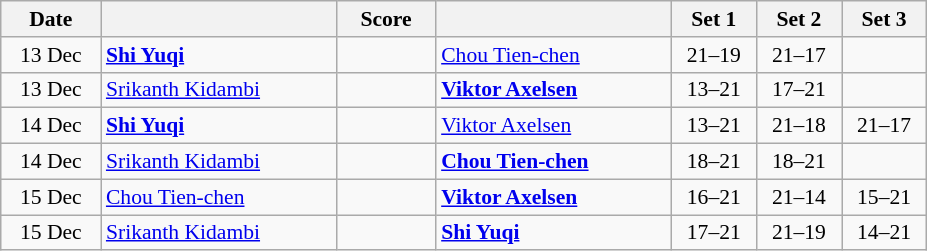<table class="wikitable" style="text-align: center; font-size:90% ">
<tr>
<th width="60">Date</th>
<th align="right" width="150"></th>
<th width="60">Score</th>
<th align="left" width="150"></th>
<th width="50">Set 1</th>
<th width="50">Set 2</th>
<th width="50">Set 3</th>
</tr>
<tr>
<td>13 Dec</td>
<td align=left><strong> <a href='#'>Shi Yuqi</a></strong></td>
<td align=center></td>
<td align=left> <a href='#'>Chou Tien-chen</a></td>
<td>21–19</td>
<td>21–17</td>
<td></td>
</tr>
<tr>
<td>13 Dec</td>
<td align=left> <a href='#'>Srikanth Kidambi</a></td>
<td align=center></td>
<td align=left><strong> <a href='#'>Viktor Axelsen</a></strong></td>
<td>13–21</td>
<td>17–21</td>
<td></td>
</tr>
<tr>
<td>14 Dec</td>
<td align=left><strong> <a href='#'>Shi Yuqi</a></strong></td>
<td align=center></td>
<td align=left> <a href='#'>Viktor Axelsen</a></td>
<td>13–21</td>
<td>21–18</td>
<td>21–17</td>
</tr>
<tr>
<td>14 Dec</td>
<td align=left> <a href='#'>Srikanth Kidambi</a></td>
<td align=center></td>
<td align=left><strong> <a href='#'>Chou Tien-chen</a></strong></td>
<td>18–21</td>
<td>18–21</td>
<td></td>
</tr>
<tr>
<td>15 Dec</td>
<td align=left> <a href='#'>Chou Tien-chen</a></td>
<td align=center></td>
<td align=left><strong> <a href='#'>Viktor Axelsen</a></strong></td>
<td>16–21</td>
<td>21–14</td>
<td>15–21</td>
</tr>
<tr>
<td>15 Dec</td>
<td align=left> <a href='#'>Srikanth Kidambi</a></td>
<td align=center></td>
<td align=left><strong> <a href='#'>Shi Yuqi</a></strong></td>
<td>17–21</td>
<td>21–19</td>
<td>14–21</td>
</tr>
</table>
